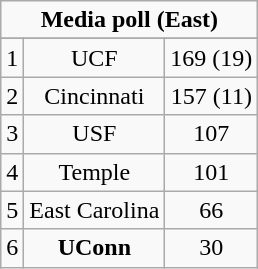<table class="wikitable">
<tr align="center">
<td align="center" Colspan="3"><strong>Media poll (East)</strong></td>
</tr>
<tr align="center">
</tr>
<tr align="center">
<td>1</td>
<td>UCF</td>
<td>169 (19)</td>
</tr>
<tr align="center">
<td>2</td>
<td>Cincinnati</td>
<td>157 (11)</td>
</tr>
<tr align="center">
<td>3</td>
<td>USF</td>
<td>107</td>
</tr>
<tr align="center">
<td>4</td>
<td>Temple</td>
<td>101</td>
</tr>
<tr align="center">
<td>5</td>
<td>East Carolina</td>
<td>66</td>
</tr>
<tr align="center">
<td>6</td>
<td><strong>UConn</strong></td>
<td>30</td>
</tr>
</table>
